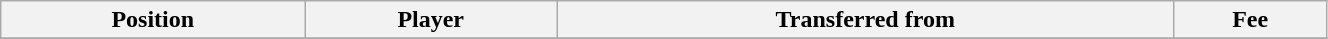<table class="wikitable sortable" style="width:70%; text-align:center; font-size:100%; text-align:left;">
<tr>
<th>Position</th>
<th>Player</th>
<th>Transferred from</th>
<th>Fee</th>
</tr>
<tr>
</tr>
</table>
